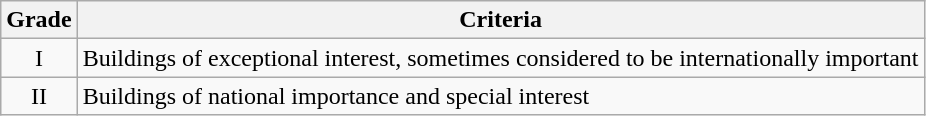<table class="wikitable">
<tr>
<th>Grade</th>
<th>Criteria</th>
</tr>
<tr>
<td align="center" >I</td>
<td>Buildings of exceptional interest, sometimes considered to be internationally important</td>
</tr>
<tr>
<td align="center" >II</td>
<td>Buildings of national importance and special interest</td>
</tr>
</table>
